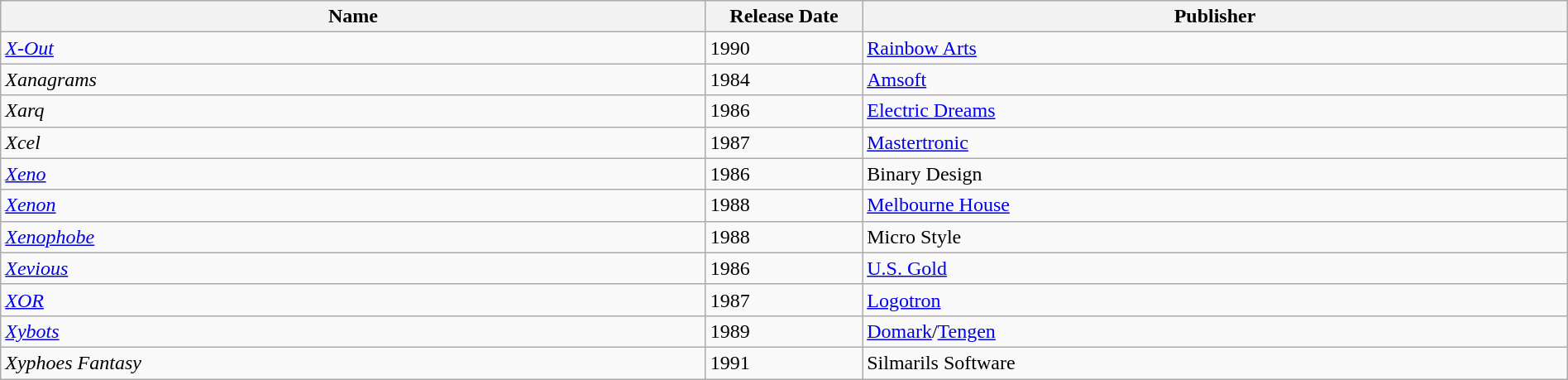<table class="wikitable sortable" style="width:100%;">
<tr>
<th style="width:45%;">Name</th>
<th style="width:10%;">Release Date</th>
<th style="width:45%;">Publisher</th>
</tr>
<tr>
<td><em><a href='#'>X-Out</a></em></td>
<td>1990</td>
<td><a href='#'>Rainbow Arts</a></td>
</tr>
<tr>
<td><em>Xanagrams</em></td>
<td>1984</td>
<td><a href='#'>Amsoft</a></td>
</tr>
<tr>
<td><em>Xarq</em></td>
<td>1986</td>
<td><a href='#'>Electric Dreams</a></td>
</tr>
<tr>
<td><em>Xcel</em></td>
<td>1987</td>
<td><a href='#'>Mastertronic</a></td>
</tr>
<tr>
<td><em><a href='#'>Xeno</a></em></td>
<td>1986</td>
<td>Binary Design</td>
</tr>
<tr>
<td><em><a href='#'>Xenon</a></em></td>
<td>1988</td>
<td><a href='#'>Melbourne House</a></td>
</tr>
<tr>
<td><em><a href='#'>Xenophobe</a></em></td>
<td>1988</td>
<td>Micro Style</td>
</tr>
<tr>
<td><em><a href='#'>Xevious</a></em></td>
<td>1986</td>
<td><a href='#'>U.S. Gold</a></td>
</tr>
<tr>
<td><em><a href='#'>XOR</a></em></td>
<td>1987</td>
<td><a href='#'>Logotron</a></td>
</tr>
<tr>
<td><em><a href='#'>Xybots</a></em></td>
<td>1989</td>
<td><a href='#'>Domark</a>/<a href='#'>Tengen</a></td>
</tr>
<tr>
<td><em>Xyphoes Fantasy</em></td>
<td>1991</td>
<td>Silmarils Software</td>
</tr>
</table>
